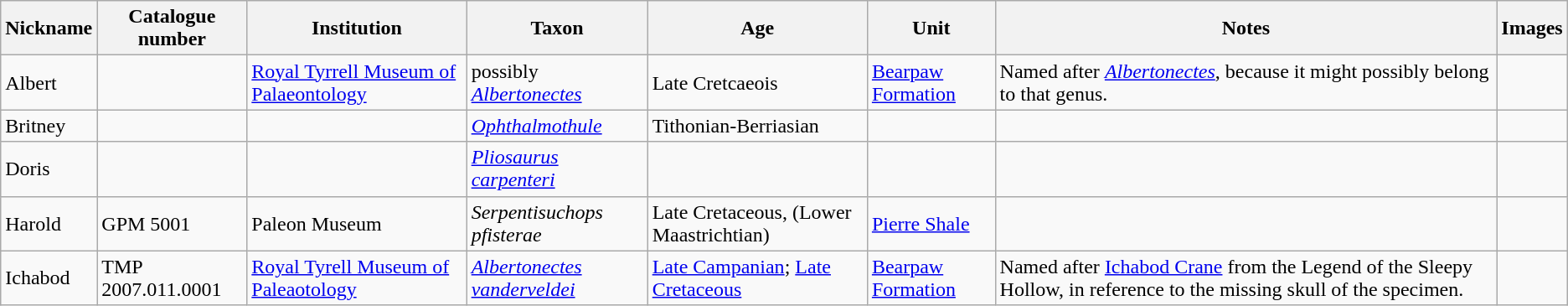<table class="wikitable">
<tr>
<th>Nickname</th>
<th>Catalogue number</th>
<th>Institution</th>
<th>Taxon</th>
<th>Age</th>
<th>Unit</th>
<th>Notes</th>
<th>Images</th>
</tr>
<tr>
<td>Albert</td>
<td></td>
<td><a href='#'>Royal Tyrrell Museum of Palaeontology</a></td>
<td>possibly <em><a href='#'>Albertonectes</a></em></td>
<td>Late Cretcaeois</td>
<td><a href='#'>Bearpaw Formation</a></td>
<td>Named after <em><a href='#'>Albertonectes</a></em>, because it might possibly belong to that genus.</td>
<td></td>
</tr>
<tr>
<td>Britney</td>
<td></td>
<td></td>
<td><em><a href='#'>Ophthalmothule</a></em></td>
<td>Tithonian-Berriasian</td>
<td></td>
<td></td>
<td></td>
</tr>
<tr>
<td>Doris</td>
<td></td>
<td></td>
<td><em><a href='#'>Pliosaurus carpenteri</a></em></td>
<td></td>
<td></td>
<td></td>
<td></td>
</tr>
<tr>
<td>Harold</td>
<td>GPM 5001 </td>
<td>Paleon Museum</td>
<td><em>Serpentisuchops pfisterae</em></td>
<td>Late Cretaceous, (Lower Maastrichtian)</td>
<td><a href='#'>Pierre Shale</a></td>
<td></td>
<td></td>
</tr>
<tr>
<td>Ichabod</td>
<td>TMP 2007.011.0001</td>
<td><a href='#'>Royal Tyrell Museum of Paleaotology</a></td>
<td><em><a href='#'>Albertonectes vanderveldei</a></em></td>
<td><a href='#'>Late Campanian</a>; <a href='#'>Late Cretaceous</a></td>
<td><a href='#'>Bearpaw Formation</a></td>
<td>Named after <a href='#'>Ichabod Crane</a> from the Legend of the Sleepy Hollow, in reference to the missing skull of the specimen.</td>
<td></td>
</tr>
</table>
